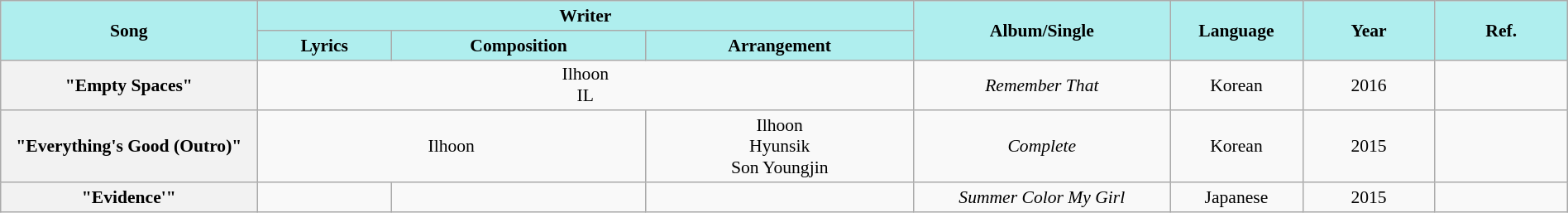<table class="wikitable" style="margin:0.5em auto; clear:both; font-size:.9em; text-align:center; width:100%">
<tr>
<th rowspan="2" style="width:200px; background:#AFEEEE;">Song</th>
<th colspan="3" style="width:700px; background:#AFEEEE;">Writer</th>
<th rowspan="2" style="width:200px; background:#AFEEEE;">Album/Single</th>
<th rowspan="2" style="width:100px; background:#AFEEEE;">Language</th>
<th rowspan="2" style="width:100px; background:#AFEEEE;">Year</th>
<th rowspan="2" style="width:100px; background:#AFEEEE;">Ref.</th>
</tr>
<tr>
<th style=background:#AFEEEE;">Lyrics</th>
<th style=background:#AFEEEE;">Composition</th>
<th style=background:#AFEEEE;">Arrangement</th>
</tr>
<tr>
<th scope="row">"Empty Spaces" </th>
<td colspan="3">Ilhoon<br>IL</td>
<td><em>Remember That</em></td>
<td>Korean</td>
<td>2016</td>
<td></td>
</tr>
<tr>
<th scope="row">"Everything's Good (Outro)" </th>
<td colspan="2">Ilhoon</td>
<td>Ilhoon<br>Hyunsik<br>Son Youngjin</td>
<td><em>Complete</em></td>
<td>Korean</td>
<td>2015</td>
<td></td>
</tr>
<tr>
<th scope="row">"Evidence'"</th>
<td></td>
<td></td>
<td></td>
<td><em>Summer Color My Girl</em></td>
<td>Japanese</td>
<td>2015</td>
<td></td>
</tr>
</table>
